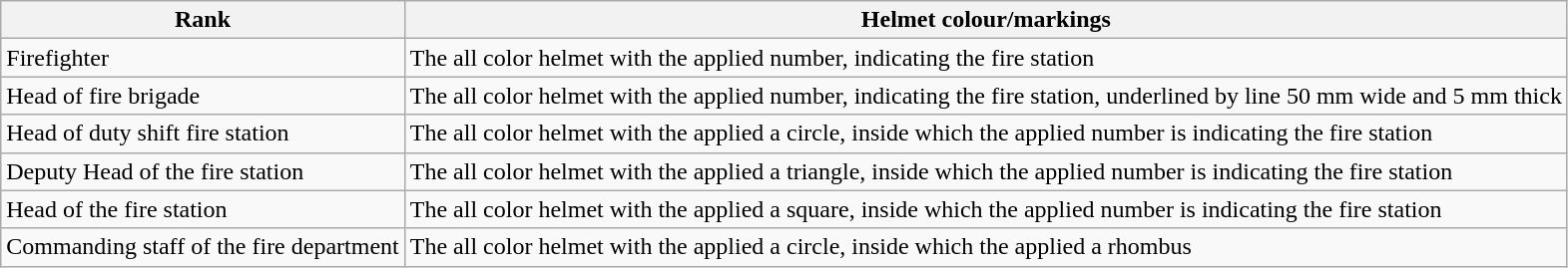<table class="wikitable">
<tr>
<th>Rank</th>
<th>Helmet colour/markings</th>
</tr>
<tr>
<td>Firefighter</td>
<td>The all color helmet with the applied number, indicating the fire station</td>
</tr>
<tr>
<td>Head of fire brigade</td>
<td>The all color helmet with the applied number, indicating the fire station, underlined by line 50 mm wide and 5 mm thick</td>
</tr>
<tr>
<td>Head of duty shift fire station</td>
<td>The all color helmet with the applied a circle, inside which the applied number is indicating the fire station</td>
</tr>
<tr>
<td>Deputy Head of the fire station</td>
<td>The all color helmet with the applied a triangle, inside which the applied number is indicating the fire station</td>
</tr>
<tr>
<td>Head of the fire station</td>
<td>The all color helmet with the applied a square, inside which the applied number is indicating the fire station</td>
</tr>
<tr>
<td>Commanding staff of the fire department</td>
<td>The all color helmet with the applied a circle, inside which the applied a rhombus</td>
</tr>
</table>
